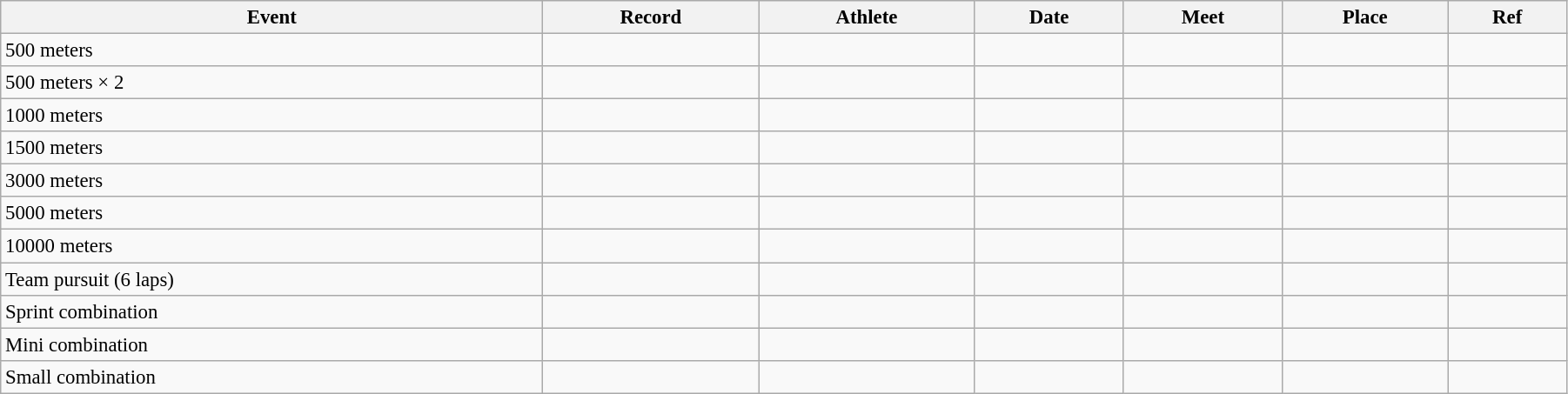<table class="wikitable" style="font-size:95%; width: 95%;">
<tr>
<th>Event</th>
<th>Record</th>
<th>Athlete</th>
<th>Date</th>
<th>Meet</th>
<th>Place</th>
<th>Ref</th>
</tr>
<tr>
<td>500 meters</td>
<td></td>
<td></td>
<td></td>
<td></td>
<td></td>
<td></td>
</tr>
<tr>
<td>500 meters × 2</td>
<td></td>
<td></td>
<td></td>
<td></td>
<td></td>
<td></td>
</tr>
<tr>
<td>1000 meters</td>
<td></td>
<td></td>
<td></td>
<td></td>
<td></td>
<td></td>
</tr>
<tr>
<td>1500 meters</td>
<td></td>
<td></td>
<td></td>
<td></td>
<td></td>
<td></td>
</tr>
<tr>
<td>3000 meters</td>
<td></td>
<td></td>
<td></td>
<td></td>
<td></td>
<td></td>
</tr>
<tr>
<td>5000 meters</td>
<td></td>
<td></td>
<td></td>
<td></td>
<td></td>
<td></td>
</tr>
<tr>
<td>10000 meters</td>
<td></td>
<td></td>
<td></td>
<td></td>
<td></td>
<td></td>
</tr>
<tr>
<td>Team pursuit (6 laps)</td>
<td></td>
<td></td>
<td></td>
<td></td>
<td></td>
<td></td>
</tr>
<tr>
<td>Sprint combination</td>
<td></td>
<td></td>
<td></td>
<td></td>
<td></td>
<td></td>
</tr>
<tr>
<td>Mini combination</td>
<td></td>
<td></td>
<td></td>
<td></td>
<td></td>
<td></td>
</tr>
<tr>
<td>Small combination</td>
<td></td>
<td></td>
<td></td>
<td></td>
<td></td>
<td></td>
</tr>
</table>
